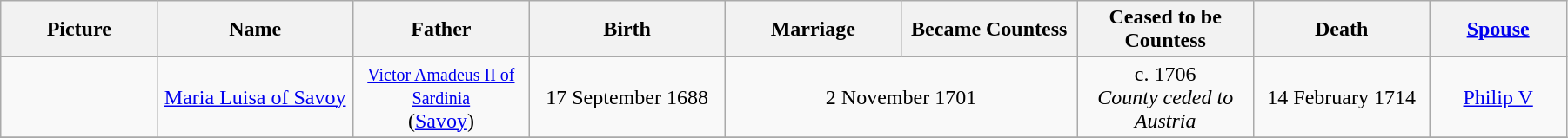<table width=95% class="wikitable">
<tr>
<th width = "8%">Picture</th>
<th width = "10%">Name</th>
<th width = "9%">Father</th>
<th width = "10%">Birth</th>
<th width = "9%">Marriage</th>
<th width = "9%">Became Countess</th>
<th width = "9%">Ceased to be Countess</th>
<th width = "9%">Death</th>
<th width = "7%"><a href='#'>Spouse</a></th>
</tr>
<tr>
<td align="center"></td>
<td align="center"><a href='#'>Maria Luisa of Savoy</a></td>
<td align="center"><small><a href='#'>Victor Amadeus II of Sardinia</a></small><br>(<a href='#'>Savoy</a>)</td>
<td align="center">17 September 1688</td>
<td align="center" colspan="2">2 November 1701</td>
<td align="center">c. 1706<br><em>County ceded to Austria</em></td>
<td align="center">14 February 1714</td>
<td align="center"><a href='#'>Philip V</a></td>
</tr>
<tr>
</tr>
</table>
